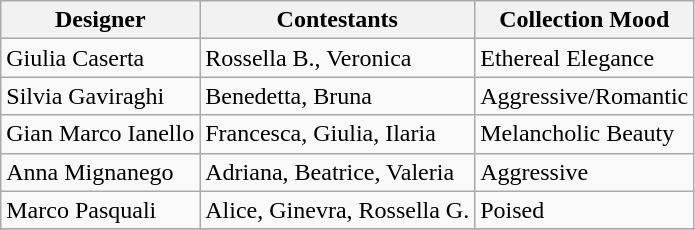<table class="wikitable">
<tr>
<th colspan="1">Designer</th>
<th colspan="1">Contestants</th>
<th colspan="1">Collection Mood</th>
</tr>
<tr>
<td>Giulia Caserta</td>
<td>Rossella B., Veronica</td>
<td>Ethereal Elegance</td>
</tr>
<tr>
<td>Silvia Gaviraghi</td>
<td>Benedetta, Bruna</td>
<td>Aggressive/Romantic</td>
</tr>
<tr>
<td>Gian Marco Ianello</td>
<td>Francesca, Giulia, Ilaria</td>
<td>Melancholic Beauty</td>
</tr>
<tr>
<td>Anna Mignanego</td>
<td>Adriana, Beatrice, Valeria</td>
<td>Aggressive</td>
</tr>
<tr>
<td>Marco Pasquali</td>
<td>Alice, Ginevra, Rossella G.</td>
<td>Poised</td>
</tr>
<tr>
</tr>
</table>
